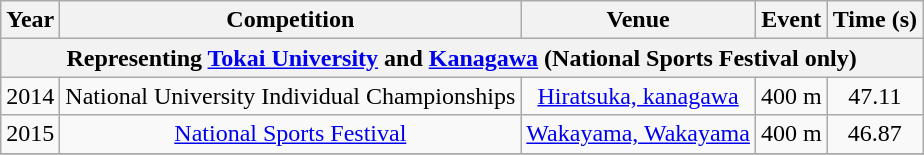<table class="wikitable sortable" style=text-align:center>
<tr>
<th>Year</th>
<th>Competition</th>
<th>Venue</th>
<th>Event</th>
<th>Time (s)</th>
</tr>
<tr>
<th colspan="6">Representing <a href='#'>Tokai University</a> and  <a href='#'>Kanagawa</a> (National Sports Festival only)</th>
</tr>
<tr>
<td>2014</td>
<td>National University Individual Championships</td>
<td><a href='#'>Hiratsuka, kanagawa</a></td>
<td>400 m</td>
<td>47.11</td>
</tr>
<tr>
<td>2015</td>
<td><a href='#'>National Sports Festival</a></td>
<td><a href='#'>Wakayama, Wakayama</a></td>
<td>400 m</td>
<td>46.87</td>
</tr>
<tr>
</tr>
</table>
